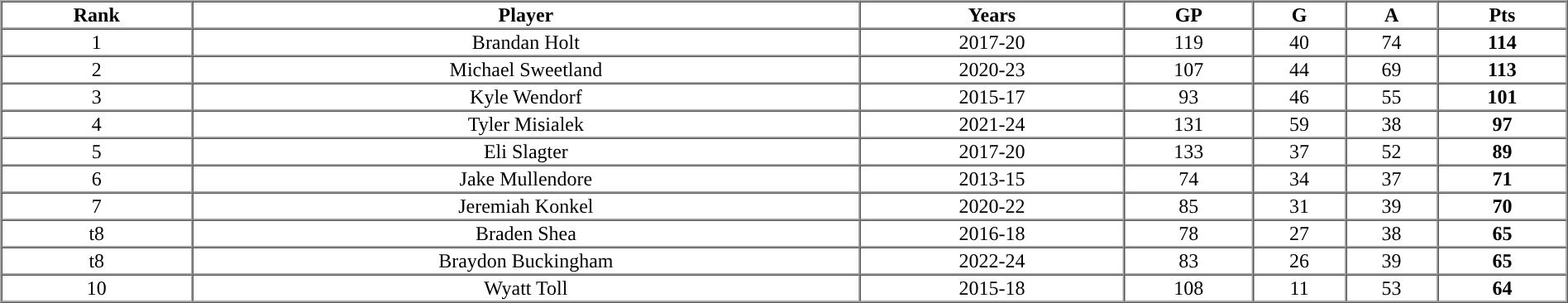<table cellpadding="1" border="1" cellspacing="0" width="100%">
<tr>
<th>Rank</th>
<th>Player</th>
<th>Years</th>
<th>GP</th>
<th>G</th>
<th>A</th>
<th>Pts</th>
</tr>
<tr>
</tr>
<tr align="center">
<td>1</td>
<td>Brandan Holt</td>
<td>2017-20</td>
<td>119</td>
<td>40</td>
<td>74</td>
<td><strong>114</strong></td>
</tr>
<tr>
</tr>
<tr align="center">
<td>2</td>
<td>Michael Sweetland</td>
<td>2020-23</td>
<td>107</td>
<td>44</td>
<td>69</td>
<td><strong>113</strong></td>
</tr>
<tr align="center">
<td>3</td>
<td>Kyle Wendorf</td>
<td>2015-17</td>
<td>93</td>
<td>46</td>
<td>55</td>
<td><strong>101</strong></td>
</tr>
<tr>
</tr>
<tr align="center">
<td>4</td>
<td>Tyler Misialek</td>
<td>2021-24</td>
<td>131</td>
<td>59</td>
<td>38</td>
<td><strong>97</strong></td>
</tr>
<tr align="center">
<td>5</td>
<td>Eli Slagter</td>
<td>2017-20</td>
<td>133</td>
<td>37</td>
<td>52</td>
<td><strong>89</strong></td>
</tr>
<tr align="center">
<td>6</td>
<td>Jake Mullendore</td>
<td>2013-15</td>
<td>74</td>
<td>34</td>
<td>37</td>
<td><strong>71</strong></td>
</tr>
<tr align="center">
<td>7</td>
<td>Jeremiah Konkel</td>
<td>2020-22</td>
<td>85</td>
<td>31</td>
<td>39</td>
<td><strong>70</strong></td>
</tr>
<tr align="center">
<td>t8</td>
<td>Braden Shea</td>
<td>2016-18</td>
<td>78</td>
<td>27</td>
<td>38</td>
<td><strong>65</strong></td>
</tr>
<tr align="center">
<td>t8</td>
<td>Braydon Buckingham</td>
<td>2022-24</td>
<td>83</td>
<td>26</td>
<td>39</td>
<td><strong>65</strong></td>
</tr>
<tr align="center">
<td>10</td>
<td>Wyatt Toll</td>
<td>2015-18</td>
<td>108</td>
<td>11</td>
<td>53</td>
<td><strong>64</strong></td>
</tr>
</table>
